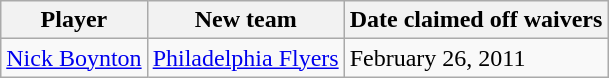<table class="wikitable">
<tr>
<th>Player</th>
<th>New team</th>
<th>Date claimed off waivers</th>
</tr>
<tr>
<td><a href='#'>Nick Boynton</a></td>
<td><a href='#'>Philadelphia Flyers</a></td>
<td>February 26, 2011</td>
</tr>
</table>
